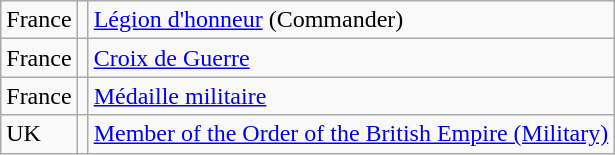<table class="wikitable">
<tr>
<td>France</td>
<td></td>
<td><a href='#'>Légion d'honneur</a> (Commander)</td>
</tr>
<tr>
<td>France</td>
<td></td>
<td><a href='#'>Croix de Guerre</a></td>
</tr>
<tr>
<td>France</td>
<td></td>
<td><a href='#'>Médaille militaire</a></td>
</tr>
<tr>
<td>UK</td>
<td></td>
<td><a href='#'>Member of the Order of the British Empire (Military)</a></td>
</tr>
</table>
